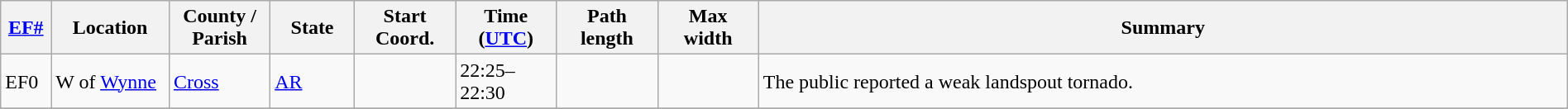<table class="wikitable sortable" style="width:100%;">
<tr>
<th scope="col"  style="width:3%; text-align:center;"><a href='#'>EF#</a></th>
<th scope="col"  style="width:7%; text-align:center;" class="unsortable">Location</th>
<th scope="col"  style="width:6%; text-align:center;" class="unsortable">County / Parish</th>
<th scope="col"  style="width:5%; text-align:center;">State</th>
<th scope="col"  style="width:6%; text-align:center;">Start Coord.</th>
<th scope="col"  style="width:6%; text-align:center;">Time (<a href='#'>UTC</a>)</th>
<th scope="col"  style="width:6%; text-align:center;">Path length</th>
<th scope="col"  style="width:6%; text-align:center;">Max width</th>
<th scope="col" class="unsortable" style="width:48%; text-align:center;">Summary</th>
</tr>
<tr>
<td bgcolor=>EF0</td>
<td>W of <a href='#'>Wynne</a></td>
<td><a href='#'>Cross</a></td>
<td><a href='#'>AR</a></td>
<td></td>
<td>22:25–22:30</td>
<td></td>
<td></td>
<td>The public reported a weak landspout tornado.</td>
</tr>
<tr>
</tr>
</table>
